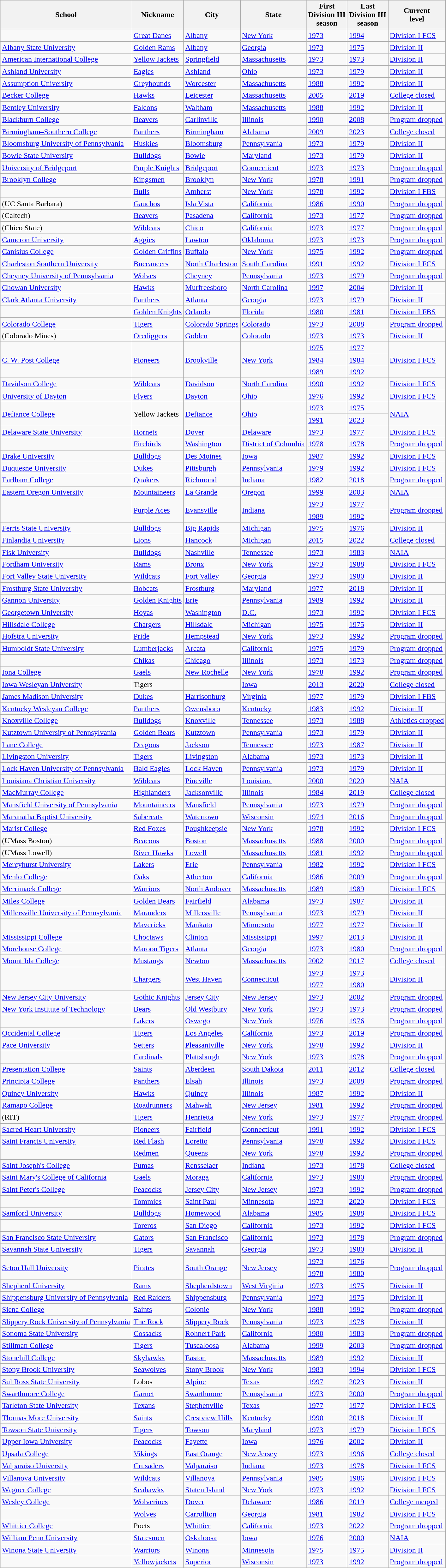<table class="wikitable sortable">
<tr>
<th>School</th>
<th>Nickname</th>
<th>City</th>
<th>State</th>
<th>First<br>Division III<br>season</th>
<th>Last<br>Division III<br>season</th>
<th>Current<br>level</th>
</tr>
<tr>
<td></td>
<td><a href='#'>Great Danes</a></td>
<td><a href='#'>Albany</a></td>
<td><a href='#'>New York</a></td>
<td><a href='#'>1973</a></td>
<td><a href='#'>1994</a></td>
<td><a href='#'>Division I FCS</a></td>
</tr>
<tr>
<td><a href='#'>Albany State University</a></td>
<td><a href='#'>Golden Rams</a></td>
<td><a href='#'>Albany</a></td>
<td><a href='#'>Georgia</a></td>
<td><a href='#'>1973</a></td>
<td><a href='#'>1975</a></td>
<td><a href='#'>Division II</a></td>
</tr>
<tr>
<td><a href='#'>American International College</a></td>
<td><a href='#'>Yellow Jackets</a></td>
<td><a href='#'>Springfield</a></td>
<td><a href='#'>Massachusetts</a></td>
<td><a href='#'>1973</a></td>
<td><a href='#'>1973</a></td>
<td><a href='#'>Division II</a></td>
</tr>
<tr>
<td><a href='#'>Ashland University</a></td>
<td><a href='#'>Eagles</a></td>
<td><a href='#'>Ashland</a></td>
<td><a href='#'>Ohio</a></td>
<td><a href='#'>1973</a></td>
<td><a href='#'>1979</a></td>
<td><a href='#'>Division II</a></td>
</tr>
<tr>
<td><a href='#'>Assumption University</a></td>
<td><a href='#'>Greyhounds</a></td>
<td><a href='#'>Worcester</a></td>
<td><a href='#'>Massachusetts</a></td>
<td><a href='#'>1988</a></td>
<td><a href='#'>1992</a></td>
<td><a href='#'>Division II</a></td>
</tr>
<tr>
<td><a href='#'>Becker College</a></td>
<td><a href='#'>Hawks</a></td>
<td><a href='#'>Leicester</a></td>
<td><a href='#'>Massachusetts</a></td>
<td><a href='#'>2005</a></td>
<td><a href='#'>2019</a></td>
<td><a href='#'>College closed</a></td>
</tr>
<tr>
<td><a href='#'>Bentley University</a></td>
<td><a href='#'>Falcons</a></td>
<td><a href='#'>Waltham</a></td>
<td><a href='#'>Massachusetts</a></td>
<td><a href='#'>1988</a></td>
<td><a href='#'>1992</a></td>
<td><a href='#'>Division II</a></td>
</tr>
<tr>
<td><a href='#'>Blackburn College</a></td>
<td><a href='#'>Beavers</a></td>
<td><a href='#'>Carlinville</a></td>
<td><a href='#'>Illinois</a></td>
<td><a href='#'>1990</a></td>
<td><a href='#'>2008</a></td>
<td><a href='#'>Program dropped</a></td>
</tr>
<tr>
<td><a href='#'>Birmingham–Southern College</a></td>
<td><a href='#'>Panthers</a></td>
<td><a href='#'>Birmingham</a></td>
<td><a href='#'>Alabama</a></td>
<td><a href='#'>2009</a></td>
<td><a href='#'>2023</a></td>
<td><a href='#'>College closed</a></td>
</tr>
<tr>
<td><a href='#'>Bloomsburg University of Pennsylvania</a></td>
<td><a href='#'>Huskies</a></td>
<td><a href='#'>Bloomsburg</a></td>
<td><a href='#'>Pennsylvania</a></td>
<td><a href='#'>1973</a></td>
<td><a href='#'>1979</a></td>
<td><a href='#'>Division II</a></td>
</tr>
<tr>
<td><a href='#'>Bowie State University</a></td>
<td><a href='#'>Bulldogs</a></td>
<td><a href='#'>Bowie</a></td>
<td><a href='#'>Maryland</a></td>
<td><a href='#'>1973</a></td>
<td><a href='#'>1979</a></td>
<td><a href='#'>Division II</a></td>
</tr>
<tr>
<td><a href='#'>University of Bridgeport</a></td>
<td><a href='#'>Purple Knights</a></td>
<td><a href='#'>Bridgeport</a></td>
<td><a href='#'>Connecticut</a></td>
<td><a href='#'>1973</a></td>
<td><a href='#'>1973</a></td>
<td><a href='#'>Program dropped</a></td>
</tr>
<tr>
<td><a href='#'>Brooklyn College</a></td>
<td><a href='#'>Kingsmen</a></td>
<td><a href='#'>Brooklyn</a></td>
<td><a href='#'>New York</a></td>
<td><a href='#'>1978</a></td>
<td><a href='#'>1991</a></td>
<td><a href='#'>Program dropped</a></td>
</tr>
<tr>
<td></td>
<td><a href='#'>Bulls</a></td>
<td><a href='#'>Amherst</a></td>
<td><a href='#'>New York</a></td>
<td><a href='#'>1978</a></td>
<td><a href='#'>1992</a></td>
<td><a href='#'>Division I FBS</a></td>
</tr>
<tr>
<td> (UC Santa Barbara)</td>
<td><a href='#'>Gauchos</a></td>
<td><a href='#'>Isla Vista</a></td>
<td><a href='#'>California</a></td>
<td><a href='#'>1986</a></td>
<td><a href='#'>1990</a></td>
<td><a href='#'>Program dropped</a></td>
</tr>
<tr>
<td> (Caltech)</td>
<td><a href='#'>Beavers</a></td>
<td><a href='#'>Pasadena</a></td>
<td><a href='#'>California</a></td>
<td><a href='#'>1973</a></td>
<td><a href='#'>1977</a></td>
<td><a href='#'>Program dropped</a></td>
</tr>
<tr>
<td> (Chico State)</td>
<td><a href='#'>Wildcats</a></td>
<td><a href='#'>Chico</a></td>
<td><a href='#'>California</a></td>
<td><a href='#'>1973</a></td>
<td><a href='#'>1977</a></td>
<td><a href='#'>Program dropped</a></td>
</tr>
<tr>
<td><a href='#'>Cameron University</a></td>
<td><a href='#'>Aggies</a></td>
<td><a href='#'>Lawton</a></td>
<td><a href='#'>Oklahoma</a></td>
<td><a href='#'>1973</a></td>
<td><a href='#'>1973</a></td>
<td><a href='#'>Program dropped</a></td>
</tr>
<tr>
<td><a href='#'>Canisius College</a></td>
<td><a href='#'>Golden Griffins</a></td>
<td><a href='#'>Buffalo</a></td>
<td><a href='#'>New York</a></td>
<td><a href='#'>1975</a></td>
<td><a href='#'>1992</a></td>
<td><a href='#'>Program dropped</a></td>
</tr>
<tr>
<td><a href='#'>Charleston Southern University</a></td>
<td><a href='#'>Buccaneers</a></td>
<td><a href='#'>North Charleston</a></td>
<td><a href='#'>South Carolina</a></td>
<td><a href='#'>1991</a></td>
<td><a href='#'>1992</a></td>
<td><a href='#'>Division I FCS</a></td>
</tr>
<tr>
<td><a href='#'>Cheyney University of Pennsylvania</a></td>
<td><a href='#'>Wolves</a></td>
<td><a href='#'>Cheyney</a></td>
<td><a href='#'>Pennsylvania</a></td>
<td><a href='#'>1973</a></td>
<td><a href='#'>1979</a></td>
<td><a href='#'>Program dropped</a></td>
</tr>
<tr>
<td><a href='#'>Chowan University</a></td>
<td><a href='#'>Hawks</a></td>
<td><a href='#'>Murfreesboro</a></td>
<td><a href='#'>North Carolina</a></td>
<td><a href='#'>1997</a></td>
<td><a href='#'>2004</a></td>
<td><a href='#'>Division II</a></td>
</tr>
<tr>
<td><a href='#'>Clark Atlanta University</a></td>
<td><a href='#'>Panthers</a></td>
<td><a href='#'>Atlanta</a></td>
<td><a href='#'>Georgia</a></td>
<td><a href='#'>1973</a></td>
<td><a href='#'>1979</a></td>
<td><a href='#'>Division II</a></td>
</tr>
<tr>
<td></td>
<td><a href='#'>Golden Knights</a></td>
<td><a href='#'>Orlando</a></td>
<td><a href='#'>Florida</a></td>
<td><a href='#'>1980</a></td>
<td><a href='#'>1981</a></td>
<td><a href='#'>Division I FBS</a></td>
</tr>
<tr>
<td><a href='#'>Colorado College</a></td>
<td><a href='#'>Tigers</a></td>
<td><a href='#'>Colorado Springs</a></td>
<td><a href='#'>Colorado</a></td>
<td><a href='#'>1973</a></td>
<td><a href='#'>2008</a></td>
<td><a href='#'>Program dropped</a></td>
</tr>
<tr>
<td> (Colorado Mines)</td>
<td><a href='#'>Orediggers</a></td>
<td><a href='#'>Golden</a></td>
<td><a href='#'>Colorado</a></td>
<td><a href='#'>1973</a></td>
<td><a href='#'>1973</a></td>
<td><a href='#'>Division II</a></td>
</tr>
<tr>
<td rowspan=3><a href='#'>C. W. Post College</a></td>
<td rowspan=3><a href='#'>Pioneers</a></td>
<td rowspan=3><a href='#'>Brookville</a></td>
<td rowspan=3><a href='#'>New York</a></td>
<td><a href='#'>1975</a></td>
<td><a href='#'>1977</a></td>
<td rowspan=3><a href='#'>Division I FCS</a></td>
</tr>
<tr>
<td><a href='#'>1984</a></td>
<td><a href='#'>1984</a></td>
</tr>
<tr>
<td><a href='#'>1989</a></td>
<td><a href='#'>1992</a></td>
</tr>
<tr>
<td><a href='#'>Davidson College</a></td>
<td><a href='#'>Wildcats</a></td>
<td><a href='#'>Davidson</a></td>
<td><a href='#'>North Carolina</a></td>
<td><a href='#'>1990</a></td>
<td><a href='#'>1992</a></td>
<td><a href='#'>Division I FCS</a></td>
</tr>
<tr>
<td><a href='#'>University of Dayton</a></td>
<td><a href='#'>Flyers</a></td>
<td><a href='#'>Dayton</a></td>
<td><a href='#'>Ohio</a></td>
<td><a href='#'>1976</a></td>
<td><a href='#'>1992</a></td>
<td><a href='#'>Division I FCS</a></td>
</tr>
<tr>
<td rowspan=2><a href='#'>Defiance College</a></td>
<td rowspan=2>Yellow Jackets</td>
<td rowspan=2><a href='#'>Defiance</a></td>
<td rowspan=2><a href='#'>Ohio</a></td>
<td><a href='#'>1973</a></td>
<td><a href='#'>1975</a></td>
<td rowspan=2><a href='#'>NAIA</a></td>
</tr>
<tr>
<td><a href='#'>1991</a></td>
<td><a href='#'>2023</a></td>
</tr>
<tr>
<td><a href='#'>Delaware State University</a></td>
<td><a href='#'>Hornets</a></td>
<td><a href='#'>Dover</a></td>
<td><a href='#'>Delaware</a></td>
<td><a href='#'>1973</a></td>
<td><a href='#'>1977</a></td>
<td><a href='#'>Division I FCS</a></td>
</tr>
<tr>
<td></td>
<td><a href='#'>Firebirds</a></td>
<td><a href='#'>Washington</a></td>
<td><a href='#'>District of Columbia</a></td>
<td><a href='#'>1978</a></td>
<td><a href='#'>1978</a></td>
<td><a href='#'>Program dropped</a></td>
</tr>
<tr>
<td><a href='#'>Drake University</a></td>
<td><a href='#'>Bulldogs</a></td>
<td><a href='#'>Des Moines</a></td>
<td><a href='#'>Iowa</a></td>
<td><a href='#'>1987</a></td>
<td><a href='#'>1992</a></td>
<td><a href='#'>Division I FCS</a></td>
</tr>
<tr>
<td><a href='#'>Duquesne University</a></td>
<td><a href='#'>Dukes</a></td>
<td><a href='#'>Pittsburgh</a></td>
<td><a href='#'>Pennsylvania</a></td>
<td><a href='#'>1979</a></td>
<td><a href='#'>1992</a></td>
<td><a href='#'>Division I FCS</a></td>
</tr>
<tr>
<td><a href='#'>Earlham College</a></td>
<td><a href='#'>Quakers</a></td>
<td><a href='#'>Richmond</a></td>
<td><a href='#'>Indiana</a></td>
<td><a href='#'>1982</a></td>
<td><a href='#'>2018</a></td>
<td><a href='#'>Program dropped</a></td>
</tr>
<tr>
<td><a href='#'>Eastern Oregon University</a></td>
<td><a href='#'>Mountaineers</a></td>
<td><a href='#'>La Grande</a></td>
<td><a href='#'>Oregon</a></td>
<td><a href='#'>1999</a></td>
<td><a href='#'>2003</a></td>
<td><a href='#'>NAIA</a></td>
</tr>
<tr>
<td rowspan=2></td>
<td rowspan=2><a href='#'>Purple Aces</a></td>
<td rowspan=2><a href='#'>Evansville</a></td>
<td rowspan=2><a href='#'>Indiana</a></td>
<td><a href='#'>1973</a></td>
<td><a href='#'>1977</a></td>
<td rowspan=2><a href='#'>Program dropped</a></td>
</tr>
<tr>
<td><a href='#'>1989</a></td>
<td><a href='#'>1992</a></td>
</tr>
<tr>
<td><a href='#'>Ferris State University</a></td>
<td><a href='#'>Bulldogs</a></td>
<td><a href='#'>Big Rapids</a></td>
<td><a href='#'>Michigan</a></td>
<td><a href='#'>1975</a></td>
<td><a href='#'>1976</a></td>
<td><a href='#'>Division II</a></td>
</tr>
<tr>
<td><a href='#'>Finlandia University</a></td>
<td><a href='#'>Lions</a></td>
<td><a href='#'>Hancock</a></td>
<td><a href='#'>Michigan</a></td>
<td><a href='#'>2015</a></td>
<td><a href='#'>2022</a></td>
<td><a href='#'>College closed</a></td>
</tr>
<tr>
<td><a href='#'>Fisk University</a></td>
<td><a href='#'>Bulldogs</a></td>
<td><a href='#'>Nashville</a></td>
<td><a href='#'>Tennessee</a></td>
<td><a href='#'>1973</a></td>
<td><a href='#'>1983</a></td>
<td><a href='#'>NAIA</a></td>
</tr>
<tr>
<td><a href='#'>Fordham University</a></td>
<td><a href='#'>Rams</a></td>
<td><a href='#'>Bronx</a></td>
<td><a href='#'>New York</a></td>
<td><a href='#'>1973</a></td>
<td><a href='#'>1988</a></td>
<td><a href='#'>Division I FCS</a></td>
</tr>
<tr>
<td><a href='#'>Fort Valley State University</a></td>
<td><a href='#'>Wildcats</a></td>
<td><a href='#'>Fort Valley</a></td>
<td><a href='#'>Georgia</a></td>
<td><a href='#'>1973</a></td>
<td><a href='#'>1980</a></td>
<td><a href='#'>Division II</a></td>
</tr>
<tr>
<td><a href='#'>Frostburg State University</a></td>
<td><a href='#'>Bobcats</a></td>
<td><a href='#'>Frostburg</a></td>
<td><a href='#'>Maryland</a></td>
<td><a href='#'>1977</a></td>
<td><a href='#'>2018</a></td>
<td><a href='#'>Division II</a></td>
</tr>
<tr>
<td><a href='#'>Gannon University</a></td>
<td><a href='#'>Golden Knights</a></td>
<td><a href='#'>Erie</a></td>
<td><a href='#'>Pennsylvania</a></td>
<td><a href='#'>1989</a></td>
<td><a href='#'>1992</a></td>
<td><a href='#'>Division II</a></td>
</tr>
<tr>
<td><a href='#'>Georgetown University</a></td>
<td><a href='#'>Hoyas</a></td>
<td><a href='#'>Washington</a></td>
<td><a href='#'>D.C.</a></td>
<td><a href='#'>1973</a></td>
<td><a href='#'>1992</a></td>
<td><a href='#'>Division I FCS</a></td>
</tr>
<tr>
<td><a href='#'>Hillsdale College</a></td>
<td><a href='#'>Chargers</a></td>
<td><a href='#'>Hillsdale</a></td>
<td><a href='#'>Michigan</a></td>
<td><a href='#'>1975</a></td>
<td><a href='#'>1975</a></td>
<td><a href='#'>Division II</a></td>
</tr>
<tr>
<td><a href='#'>Hofstra University</a></td>
<td><a href='#'>Pride</a></td>
<td><a href='#'>Hempstead</a></td>
<td><a href='#'>New York</a></td>
<td><a href='#'>1973</a></td>
<td><a href='#'>1992</a></td>
<td><a href='#'>Program dropped</a></td>
</tr>
<tr>
<td><a href='#'>Humboldt State University</a></td>
<td><a href='#'>Lumberjacks</a></td>
<td><a href='#'>Arcata</a></td>
<td><a href='#'>California</a></td>
<td><a href='#'>1975</a></td>
<td><a href='#'>1979</a></td>
<td><a href='#'>Program dropped</a></td>
</tr>
<tr>
<td></td>
<td><a href='#'>Chikas</a></td>
<td><a href='#'>Chicago</a></td>
<td><a href='#'>Illinois</a></td>
<td><a href='#'>1973</a></td>
<td><a href='#'>1973</a></td>
<td><a href='#'>Program dropped</a></td>
</tr>
<tr>
<td><a href='#'>Iona College</a></td>
<td><a href='#'>Gaels</a></td>
<td><a href='#'>New Rochelle</a></td>
<td><a href='#'>New York</a></td>
<td><a href='#'>1978</a></td>
<td><a href='#'>1992</a></td>
<td><a href='#'>Program dropped</a></td>
</tr>
<tr>
<td><a href='#'>Iowa Wesleyan University</a></td>
<td>Tigers</td>
<td></td>
<td><a href='#'>Iowa</a></td>
<td><a href='#'>2013</a></td>
<td><a href='#'>2020</a></td>
<td><a href='#'>College closed</a></td>
</tr>
<tr>
<td><a href='#'>James Madison University</a></td>
<td><a href='#'>Dukes</a></td>
<td><a href='#'>Harrisonburg</a></td>
<td><a href='#'>Virginia</a></td>
<td><a href='#'>1977</a></td>
<td><a href='#'>1979</a></td>
<td><a href='#'>Division I FBS</a></td>
</tr>
<tr>
<td><a href='#'>Kentucky Wesleyan College</a></td>
<td><a href='#'>Panthers</a></td>
<td><a href='#'>Owensboro</a></td>
<td><a href='#'>Kentucky</a></td>
<td><a href='#'>1983</a></td>
<td><a href='#'>1992</a></td>
<td><a href='#'>Division II</a></td>
</tr>
<tr>
<td><a href='#'>Knoxville College</a></td>
<td><a href='#'>Bulldogs</a></td>
<td><a href='#'>Knoxville</a></td>
<td><a href='#'>Tennessee</a></td>
<td><a href='#'>1973</a></td>
<td><a href='#'>1988</a></td>
<td><a href='#'>Athletics dropped</a></td>
</tr>
<tr>
<td><a href='#'>Kutztown University of Pennsylvania</a></td>
<td><a href='#'>Golden Bears</a></td>
<td><a href='#'>Kutztown</a></td>
<td><a href='#'>Pennsylvania</a></td>
<td><a href='#'>1973</a></td>
<td><a href='#'>1979</a></td>
<td><a href='#'>Division II</a></td>
</tr>
<tr>
<td><a href='#'>Lane College</a></td>
<td><a href='#'>Dragons</a></td>
<td><a href='#'>Jackson</a></td>
<td><a href='#'>Tennessee</a></td>
<td><a href='#'>1973</a></td>
<td><a href='#'>1987</a></td>
<td><a href='#'>Division II</a></td>
</tr>
<tr>
<td><a href='#'>Livingston University</a></td>
<td><a href='#'>Tigers</a></td>
<td><a href='#'>Livingston</a></td>
<td><a href='#'>Alabama</a></td>
<td><a href='#'>1973</a></td>
<td><a href='#'>1973</a></td>
<td><a href='#'>Division II</a></td>
</tr>
<tr>
<td><a href='#'>Lock Haven University of Pennsylvania</a></td>
<td><a href='#'>Bald Eagles</a></td>
<td><a href='#'>Lock Haven</a></td>
<td><a href='#'>Pennsylvania</a></td>
<td><a href='#'>1973</a></td>
<td><a href='#'>1979</a></td>
<td><a href='#'>Division II</a></td>
</tr>
<tr>
<td><a href='#'>Louisiana Christian University</a></td>
<td><a href='#'>Wildcats</a></td>
<td><a href='#'>Pineville</a></td>
<td><a href='#'>Louisiana</a></td>
<td><a href='#'>2000</a></td>
<td><a href='#'>2020</a></td>
<td><a href='#'>NAIA</a></td>
</tr>
<tr>
<td><a href='#'>MacMurray College</a></td>
<td><a href='#'>Highlanders</a></td>
<td><a href='#'>Jacksonville</a></td>
<td><a href='#'>Illinois</a></td>
<td><a href='#'>1984</a></td>
<td><a href='#'>2019</a></td>
<td><a href='#'>College closed</a></td>
</tr>
<tr>
<td><a href='#'>Mansfield University of Pennsylvania</a></td>
<td><a href='#'>Mountaineers</a></td>
<td><a href='#'>Mansfield</a></td>
<td><a href='#'>Pennsylvania</a></td>
<td><a href='#'>1973</a></td>
<td><a href='#'>1979</a></td>
<td><a href='#'>Program dropped</a></td>
</tr>
<tr>
<td><a href='#'>Maranatha Baptist University</a></td>
<td><a href='#'>Sabercats</a></td>
<td><a href='#'>Watertown</a></td>
<td><a href='#'>Wisconsin</a></td>
<td><a href='#'>1974</a></td>
<td><a href='#'>2016</a></td>
<td><a href='#'>Program dropped</a></td>
</tr>
<tr>
<td><a href='#'>Marist College</a></td>
<td><a href='#'>Red Foxes</a></td>
<td><a href='#'>Poughkeepsie</a></td>
<td><a href='#'>New York</a></td>
<td><a href='#'>1978</a></td>
<td><a href='#'>1992</a></td>
<td><a href='#'>Division I FCS</a></td>
</tr>
<tr>
<td> (UMass Boston)</td>
<td><a href='#'>Beacons</a></td>
<td><a href='#'>Boston</a></td>
<td><a href='#'>Massachusetts</a></td>
<td><a href='#'>1988</a></td>
<td><a href='#'>2000</a></td>
<td><a href='#'>Program dropped</a></td>
</tr>
<tr>
<td> (UMass Lowell)</td>
<td><a href='#'>River Hawks</a></td>
<td><a href='#'>Lowell</a></td>
<td><a href='#'>Massachusetts</a></td>
<td><a href='#'>1981</a></td>
<td><a href='#'>1992</a></td>
<td><a href='#'>Program dropped</a></td>
</tr>
<tr>
<td><a href='#'>Mercyhurst University</a></td>
<td><a href='#'>Lakers</a></td>
<td><a href='#'>Erie</a></td>
<td><a href='#'>Pennsylvania</a></td>
<td><a href='#'>1982</a></td>
<td><a href='#'>1992</a></td>
<td><a href='#'>Division I FCS</a></td>
</tr>
<tr>
<td><a href='#'>Menlo College</a></td>
<td><a href='#'>Oaks</a></td>
<td><a href='#'>Atherton</a></td>
<td><a href='#'>California</a></td>
<td><a href='#'>1986</a></td>
<td><a href='#'>2009</a></td>
<td><a href='#'>Program dropped</a></td>
</tr>
<tr>
<td><a href='#'>Merrimack College</a></td>
<td><a href='#'>Warriors</a></td>
<td><a href='#'>North Andover</a></td>
<td><a href='#'>Massachusetts</a></td>
<td><a href='#'>1989</a></td>
<td><a href='#'>1989</a></td>
<td><a href='#'>Division I FCS</a></td>
</tr>
<tr>
<td><a href='#'>Miles College</a></td>
<td><a href='#'>Golden Bears</a></td>
<td><a href='#'>Fairfield</a></td>
<td><a href='#'>Alabama</a></td>
<td><a href='#'>1973</a></td>
<td><a href='#'>1987</a></td>
<td><a href='#'>Division II</a></td>
</tr>
<tr>
<td><a href='#'>Millersville University of Pennsylvania</a></td>
<td><a href='#'>Marauders</a></td>
<td><a href='#'>Millersville</a></td>
<td><a href='#'>Pennsylvania</a></td>
<td><a href='#'>1973</a></td>
<td><a href='#'>1979</a></td>
<td><a href='#'>Division II</a></td>
</tr>
<tr>
<td></td>
<td><a href='#'>Mavericks</a></td>
<td><a href='#'>Mankato</a></td>
<td><a href='#'>Minnesota</a></td>
<td><a href='#'>1977</a></td>
<td><a href='#'>1977</a></td>
<td><a href='#'>Division II</a></td>
</tr>
<tr>
<td><a href='#'>Mississippi College</a></td>
<td><a href='#'>Choctaws</a></td>
<td><a href='#'>Clinton</a></td>
<td><a href='#'>Mississippi</a></td>
<td><a href='#'>1997</a></td>
<td><a href='#'>2013</a></td>
<td><a href='#'>Division II</a></td>
</tr>
<tr>
<td><a href='#'>Morehouse College</a></td>
<td><a href='#'>Maroon Tigers</a></td>
<td><a href='#'>Atlanta</a></td>
<td><a href='#'>Georgia</a></td>
<td><a href='#'>1973</a></td>
<td><a href='#'>1980</a></td>
<td><a href='#'>Program dropped</a></td>
</tr>
<tr>
<td><a href='#'>Mount Ida College</a></td>
<td><a href='#'>Mustangs</a></td>
<td><a href='#'>Newton</a></td>
<td><a href='#'>Massachusetts</a></td>
<td><a href='#'>2002</a></td>
<td><a href='#'>2017</a></td>
<td><a href='#'>College closed</a></td>
</tr>
<tr>
<td rowspan=2></td>
<td rowspan=2><a href='#'>Chargers</a></td>
<td rowspan=2><a href='#'>West Haven</a></td>
<td rowspan=2><a href='#'>Connecticut</a></td>
<td><a href='#'>1973</a></td>
<td><a href='#'>1973</a></td>
<td rowspan=2><a href='#'>Division II</a></td>
</tr>
<tr>
<td><a href='#'>1977</a></td>
<td><a href='#'>1980</a></td>
</tr>
<tr>
<td><a href='#'>New Jersey City University</a></td>
<td><a href='#'>Gothic Knights</a></td>
<td><a href='#'>Jersey City</a></td>
<td><a href='#'>New Jersey</a></td>
<td><a href='#'>1973</a></td>
<td><a href='#'>2002</a></td>
<td><a href='#'>Program dropped</a></td>
</tr>
<tr>
<td><a href='#'>New York Institute of Technology</a></td>
<td><a href='#'>Bears</a></td>
<td><a href='#'>Old Westbury</a></td>
<td><a href='#'>New York</a></td>
<td><a href='#'>1973</a></td>
<td><a href='#'>1973</a></td>
<td><a href='#'>Program dropped</a></td>
</tr>
<tr>
<td></td>
<td><a href='#'>Lakers</a></td>
<td><a href='#'>Oswego</a></td>
<td><a href='#'>New York</a></td>
<td><a href='#'>1976</a></td>
<td><a href='#'>1976</a></td>
<td><a href='#'>Program dropped</a></td>
</tr>
<tr>
<td><a href='#'>Occidental College</a></td>
<td><a href='#'>Tigers</a></td>
<td><a href='#'>Los Angeles</a></td>
<td><a href='#'>California</a></td>
<td><a href='#'>1973</a></td>
<td><a href='#'>2019</a></td>
<td><a href='#'>Program dropped</a></td>
</tr>
<tr>
<td><a href='#'>Pace University</a></td>
<td><a href='#'>Setters</a></td>
<td><a href='#'>Pleasantville</a></td>
<td><a href='#'>New York</a></td>
<td><a href='#'>1978</a></td>
<td><a href='#'>1992</a></td>
<td><a href='#'>Division II</a></td>
</tr>
<tr>
<td></td>
<td><a href='#'>Cardinals</a></td>
<td><a href='#'>Plattsburgh</a></td>
<td><a href='#'>New York</a></td>
<td><a href='#'>1973</a></td>
<td><a href='#'>1978</a></td>
<td><a href='#'>Program dropped</a></td>
</tr>
<tr>
<td><a href='#'>Presentation College</a></td>
<td><a href='#'>Saints</a></td>
<td><a href='#'>Aberdeen</a></td>
<td><a href='#'>South Dakota</a></td>
<td><a href='#'>2011</a></td>
<td><a href='#'>2012</a></td>
<td><a href='#'>College closed</a></td>
</tr>
<tr>
<td><a href='#'>Principia College</a></td>
<td><a href='#'>Panthers</a></td>
<td><a href='#'>Elsah</a></td>
<td><a href='#'>Illinois</a></td>
<td><a href='#'>1973</a></td>
<td><a href='#'>2008</a></td>
<td><a href='#'>Program dropped</a></td>
</tr>
<tr>
<td><a href='#'>Quincy University</a></td>
<td><a href='#'>Hawks</a></td>
<td><a href='#'>Quincy</a></td>
<td><a href='#'>Illinois</a></td>
<td><a href='#'>1987</a></td>
<td><a href='#'>1992</a></td>
<td><a href='#'>Division II</a></td>
</tr>
<tr>
<td><a href='#'>Ramapo College</a></td>
<td><a href='#'>Roadrunners</a></td>
<td><a href='#'>Mahwah</a></td>
<td><a href='#'>New Jersey</a></td>
<td><a href='#'>1981</a></td>
<td><a href='#'>1992</a></td>
<td><a href='#'>Program dropped</a></td>
</tr>
<tr>
<td> (RIT)</td>
<td><a href='#'>Tigers</a></td>
<td><a href='#'>Henrietta</a></td>
<td><a href='#'>New York</a></td>
<td><a href='#'>1973</a></td>
<td><a href='#'>1977</a></td>
<td><a href='#'>Program dropped</a></td>
</tr>
<tr>
<td><a href='#'>Sacred Heart University</a></td>
<td><a href='#'>Pioneers</a></td>
<td><a href='#'>Fairfield</a></td>
<td><a href='#'>Connecticut</a></td>
<td><a href='#'>1991</a></td>
<td><a href='#'>1992</a></td>
<td><a href='#'>Division I FCS</a></td>
</tr>
<tr>
<td><a href='#'>Saint Francis University</a></td>
<td><a href='#'>Red Flash</a></td>
<td><a href='#'>Loretto</a></td>
<td><a href='#'>Pennsylvania</a></td>
<td><a href='#'>1978</a></td>
<td><a href='#'>1992</a></td>
<td><a href='#'>Division I FCS</a></td>
</tr>
<tr>
<td></td>
<td><a href='#'>Redmen</a></td>
<td><a href='#'>Queens</a></td>
<td><a href='#'>New York</a></td>
<td><a href='#'>1978</a></td>
<td><a href='#'>1992</a></td>
<td><a href='#'>Program dropped</a></td>
</tr>
<tr>
<td><a href='#'>Saint Joseph's College</a></td>
<td><a href='#'>Pumas</a></td>
<td><a href='#'>Rensselaer</a></td>
<td><a href='#'>Indiana</a></td>
<td><a href='#'>1973</a></td>
<td><a href='#'>1978</a></td>
<td><a href='#'>College closed</a></td>
</tr>
<tr>
<td><a href='#'>Saint Mary's College of California</a></td>
<td><a href='#'>Gaels</a></td>
<td><a href='#'>Moraga</a></td>
<td><a href='#'>California</a></td>
<td><a href='#'>1973</a></td>
<td><a href='#'>1980</a></td>
<td><a href='#'>Program dropped</a></td>
</tr>
<tr>
<td><a href='#'>Saint Peter's College</a></td>
<td><a href='#'>Peacocks</a></td>
<td><a href='#'>Jersey City</a></td>
<td><a href='#'>New Jersey</a></td>
<td><a href='#'>1973</a></td>
<td><a href='#'>1992</a></td>
<td><a href='#'>Program dropped</a></td>
</tr>
<tr>
<td></td>
<td><a href='#'>Tommies</a></td>
<td><a href='#'>Saint Paul</a></td>
<td><a href='#'>Minnesota</a></td>
<td><a href='#'>1973</a></td>
<td><a href='#'>2020</a></td>
<td><a href='#'>Division I FCS</a></td>
</tr>
<tr>
<td><a href='#'>Samford University</a></td>
<td><a href='#'>Bulldogs</a></td>
<td><a href='#'>Homewood</a></td>
<td><a href='#'>Alabama</a></td>
<td><a href='#'>1985</a></td>
<td><a href='#'>1988</a></td>
<td><a href='#'>Division I FCS</a></td>
</tr>
<tr>
<td></td>
<td><a href='#'>Toreros</a></td>
<td><a href='#'>San Diego</a></td>
<td><a href='#'>California</a></td>
<td><a href='#'>1973</a></td>
<td><a href='#'>1992</a></td>
<td><a href='#'>Division I FCS</a></td>
</tr>
<tr>
<td><a href='#'>San Francisco State University</a></td>
<td><a href='#'>Gators</a></td>
<td><a href='#'>San Francisco</a></td>
<td><a href='#'>California</a></td>
<td><a href='#'>1973</a></td>
<td><a href='#'>1978</a></td>
<td><a href='#'>Program dropped</a></td>
</tr>
<tr>
<td><a href='#'>Savannah State University</a></td>
<td><a href='#'>Tigers</a></td>
<td><a href='#'>Savannah</a></td>
<td><a href='#'>Georgia</a></td>
<td><a href='#'>1973</a></td>
<td><a href='#'>1980</a></td>
<td><a href='#'>Division II</a></td>
</tr>
<tr>
<td rowspan=2><a href='#'>Seton Hall University</a></td>
<td rowspan=2><a href='#'>Pirates</a></td>
<td rowspan=2><a href='#'>South Orange</a></td>
<td rowspan=2><a href='#'>New Jersey</a></td>
<td><a href='#'>1973</a></td>
<td><a href='#'>1976</a></td>
<td rowspan=2><a href='#'>Program dropped</a></td>
</tr>
<tr>
<td><a href='#'>1978</a></td>
<td><a href='#'>1980</a></td>
</tr>
<tr>
<td><a href='#'>Shepherd University</a></td>
<td><a href='#'>Rams</a></td>
<td><a href='#'>Shepherdstown</a></td>
<td><a href='#'>West Virginia</a></td>
<td><a href='#'>1973</a></td>
<td><a href='#'>1975</a></td>
<td><a href='#'>Division II</a></td>
</tr>
<tr>
<td><a href='#'>Shippensburg University of Pennsylvania</a></td>
<td><a href='#'>Red Raiders</a></td>
<td><a href='#'>Shippensburg</a></td>
<td><a href='#'>Pennsylvania</a></td>
<td><a href='#'>1973</a></td>
<td><a href='#'>1975</a></td>
<td><a href='#'>Division II</a></td>
</tr>
<tr>
<td><a href='#'>Siena College</a></td>
<td><a href='#'>Saints</a></td>
<td><a href='#'>Colonie</a></td>
<td><a href='#'>New York</a></td>
<td><a href='#'>1988</a></td>
<td><a href='#'>1992</a></td>
<td><a href='#'>Program dropped</a></td>
</tr>
<tr>
<td><a href='#'>Slippery Rock University of Pennsylvania</a></td>
<td><a href='#'>The Rock</a></td>
<td><a href='#'>Slippery Rock</a></td>
<td><a href='#'>Pennsylvania</a></td>
<td><a href='#'>1973</a></td>
<td><a href='#'>1978</a></td>
<td><a href='#'>Division II</a></td>
</tr>
<tr>
<td><a href='#'>Sonoma State University</a></td>
<td><a href='#'>Cossacks</a></td>
<td><a href='#'>Rohnert Park</a></td>
<td><a href='#'>California</a></td>
<td><a href='#'>1980</a></td>
<td><a href='#'>1983</a></td>
<td><a href='#'>Program dropped</a></td>
</tr>
<tr>
<td><a href='#'>Stillman College</a></td>
<td><a href='#'>Tigers</a></td>
<td><a href='#'>Tuscaloosa</a></td>
<td><a href='#'>Alabama</a></td>
<td><a href='#'>1999</a></td>
<td><a href='#'>2003</a></td>
<td><a href='#'>Program dropped</a></td>
</tr>
<tr>
<td><a href='#'>Stonehill College</a></td>
<td><a href='#'>Skyhawks</a></td>
<td><a href='#'>Easton</a></td>
<td><a href='#'>Massachusetts</a></td>
<td><a href='#'>1989</a></td>
<td><a href='#'>1992</a></td>
<td><a href='#'>Division II</a></td>
</tr>
<tr>
<td><a href='#'>Stony Brook University</a></td>
<td><a href='#'>Seawolves</a></td>
<td><a href='#'>Stony Brook</a></td>
<td><a href='#'>New York</a></td>
<td><a href='#'>1983</a></td>
<td><a href='#'>1994</a></td>
<td><a href='#'>Division I FCS</a></td>
</tr>
<tr>
<td><a href='#'>Sul Ross State University</a></td>
<td>Lobos</td>
<td><a href='#'>Alpine</a></td>
<td><a href='#'>Texas</a></td>
<td><a href='#'>1997</a></td>
<td><a href='#'>2023</a></td>
<td><a href='#'>Division II</a></td>
</tr>
<tr>
<td><a href='#'>Swarthmore College</a></td>
<td><a href='#'>Garnet</a></td>
<td><a href='#'>Swarthmore</a></td>
<td><a href='#'>Pennsylvania</a></td>
<td><a href='#'>1973</a></td>
<td><a href='#'>2000</a></td>
<td><a href='#'>Program dropped</a></td>
</tr>
<tr>
<td><a href='#'>Tarleton State University</a></td>
<td><a href='#'>Texans</a></td>
<td><a href='#'>Stephenville</a></td>
<td><a href='#'>Texas</a></td>
<td><a href='#'>1977</a></td>
<td><a href='#'>1977</a></td>
<td><a href='#'>Division I FCS</a></td>
</tr>
<tr>
<td><a href='#'>Thomas More University</a></td>
<td><a href='#'>Saints</a></td>
<td><a href='#'>Crestview Hills</a></td>
<td><a href='#'>Kentucky</a></td>
<td><a href='#'>1990</a></td>
<td><a href='#'>2018</a></td>
<td><a href='#'>Division II</a></td>
</tr>
<tr>
<td><a href='#'>Towson State University</a></td>
<td><a href='#'>Tigers</a></td>
<td><a href='#'>Towson</a></td>
<td><a href='#'>Maryland</a></td>
<td><a href='#'>1973</a></td>
<td><a href='#'>1979</a></td>
<td><a href='#'>Division I FCS</a></td>
</tr>
<tr>
<td><a href='#'>Upper Iowa University</a></td>
<td><a href='#'>Peacocks</a></td>
<td><a href='#'>Fayette</a></td>
<td><a href='#'>Iowa</a></td>
<td><a href='#'>1976</a></td>
<td><a href='#'>2002</a></td>
<td><a href='#'>Division II</a></td>
</tr>
<tr>
<td><a href='#'>Upsala College</a></td>
<td><a href='#'>Vikings</a></td>
<td><a href='#'>East Orange</a></td>
<td><a href='#'>New Jersey</a></td>
<td><a href='#'>1973</a></td>
<td><a href='#'>1996</a></td>
<td><a href='#'>College closed</a></td>
</tr>
<tr>
<td><a href='#'>Valparaiso University</a></td>
<td><a href='#'>Crusaders</a></td>
<td><a href='#'>Valparaiso</a></td>
<td><a href='#'>Indiana</a></td>
<td><a href='#'>1973</a></td>
<td><a href='#'>1978</a></td>
<td><a href='#'>Division I FCS</a></td>
</tr>
<tr>
<td><a href='#'>Villanova University</a></td>
<td><a href='#'>Wildcats</a></td>
<td><a href='#'>Villanova</a></td>
<td><a href='#'>Pennsylvania</a></td>
<td><a href='#'>1985</a></td>
<td><a href='#'>1986</a></td>
<td><a href='#'>Division I FCS</a></td>
</tr>
<tr>
<td><a href='#'>Wagner College</a></td>
<td><a href='#'>Seahawks</a></td>
<td><a href='#'>Staten Island</a></td>
<td><a href='#'>New York</a></td>
<td><a href='#'>1973</a></td>
<td><a href='#'>1992</a></td>
<td><a href='#'>Division I FCS</a></td>
</tr>
<tr>
<td><a href='#'>Wesley College</a></td>
<td><a href='#'>Wolverines</a></td>
<td><a href='#'>Dover</a></td>
<td><a href='#'>Delaware</a></td>
<td><a href='#'>1986</a></td>
<td><a href='#'>2019</a></td>
<td><a href='#'>College merged</a></td>
</tr>
<tr>
<td></td>
<td><a href='#'>Wolves</a></td>
<td><a href='#'>Carrollton</a></td>
<td><a href='#'>Georgia</a></td>
<td><a href='#'>1981</a></td>
<td><a href='#'>1982</a></td>
<td><a href='#'>Division I FCS</a></td>
</tr>
<tr>
<td><a href='#'>Whittier College</a></td>
<td>Poets</td>
<td><a href='#'>Whittier</a></td>
<td><a href='#'>California</a></td>
<td><a href='#'>1973</a></td>
<td><a href='#'>2022</a></td>
<td><a href='#'>Program dropped</a></td>
</tr>
<tr>
<td><a href='#'>William Penn University</a></td>
<td><a href='#'>Statesmen</a></td>
<td><a href='#'>Oskaloosa</a></td>
<td><a href='#'>Iowa</a></td>
<td><a href='#'>1976</a></td>
<td><a href='#'>2000</a></td>
<td><a href='#'>NAIA</a></td>
</tr>
<tr>
<td><a href='#'>Winona State University</a></td>
<td><a href='#'>Warriors</a></td>
<td><a href='#'>Winona</a></td>
<td><a href='#'>Minnesota</a></td>
<td><a href='#'>1975</a></td>
<td><a href='#'>1975</a></td>
<td><a href='#'>Division II</a></td>
</tr>
<tr>
<td></td>
<td><a href='#'>Yellowjackets</a></td>
<td><a href='#'>Superior</a></td>
<td><a href='#'>Wisconsin</a></td>
<td><a href='#'>1973</a></td>
<td><a href='#'>1992</a></td>
<td><a href='#'>Program dropped</a></td>
</tr>
</table>
